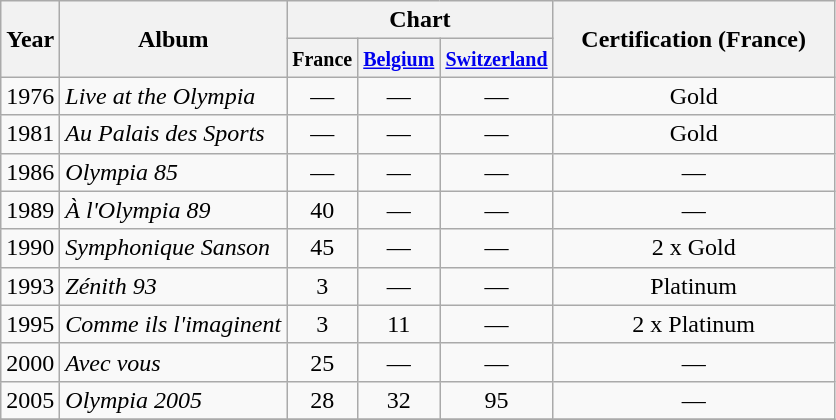<table class="wikitable">
<tr>
<th align="center" rowspan="2">Year</th>
<th align="center" rowspan="2">Album</th>
<th align="center" colspan="3">Chart</th>
<th align="center" rowspan="2" width="180">Certification (France)</th>
</tr>
<tr>
<th width="40"><small>France</small></th>
<th width="40"><small><a href='#'>Belgium</a></small></th>
<th width="40"><small><a href='#'>Switzerland</a></small></th>
</tr>
<tr>
<td align="center" rowspan="1">1976</td>
<td><em>Live at the Olympia</em></td>
<td align="center">—</td>
<td align="center">—</td>
<td align="center">—</td>
<td align="center">Gold</td>
</tr>
<tr>
<td align="center" rowspan="1">1981</td>
<td><em>Au Palais des Sports</em></td>
<td align="center">—</td>
<td align="center">—</td>
<td align="center">—</td>
<td align="center">Gold</td>
</tr>
<tr>
<td align="center" rowspan="1">1986</td>
<td><em>Olympia 85</em></td>
<td align="center">—</td>
<td align="center">—</td>
<td align="center">—</td>
<td align="center">—</td>
</tr>
<tr>
<td align="center" rowspan="1">1989</td>
<td><em>À l'Olympia 89</em></td>
<td align="center">40</td>
<td align="center">—</td>
<td align="center">—</td>
<td align="center">—</td>
</tr>
<tr>
<td align="center" rowspan="1">1990</td>
<td><em>Symphonique Sanson</em></td>
<td align="center">45</td>
<td align="center">—</td>
<td align="center">—</td>
<td align="center">2 x Gold</td>
</tr>
<tr>
<td align="center" rowspan="1">1993</td>
<td><em>Zénith 93</em></td>
<td align="center">3</td>
<td align="center">—</td>
<td align="center">—</td>
<td align="center">Platinum</td>
</tr>
<tr>
<td align="center" rowspan="1">1995</td>
<td><em>Comme ils l'imaginent</em></td>
<td align="center">3</td>
<td align="center">11</td>
<td align="center">—</td>
<td align="center">2 x Platinum</td>
</tr>
<tr>
<td align="center" rowspan="1">2000</td>
<td><em>Avec vous</em></td>
<td align="center">25</td>
<td align="center">—</td>
<td align="center">—</td>
<td align="center">—</td>
</tr>
<tr>
<td align="center" rowspan="1">2005</td>
<td><em>Olympia 2005</em></td>
<td align="center">28</td>
<td align="center">32</td>
<td align="center">95</td>
<td align="center">—</td>
</tr>
<tr>
</tr>
</table>
